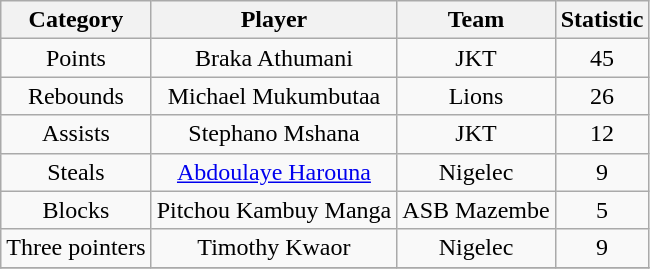<table class="wikitable" style="text-align:center;">
<tr>
<th>Category</th>
<th>Player</th>
<th>Team</th>
<th>Statistic</th>
</tr>
<tr>
<td>Points</td>
<td> Braka Athumani</td>
<td>JKT</td>
<td>45</td>
</tr>
<tr>
<td>Rebounds</td>
<td> Michael Mukumbutaa</td>
<td>Lions</td>
<td>26</td>
</tr>
<tr>
<td>Assists</td>
<td> Stephano Mshana</td>
<td>JKT</td>
<td>12</td>
</tr>
<tr>
<td>Steals</td>
<td> <a href='#'>Abdoulaye Harouna</a></td>
<td>Nigelec</td>
<td>9</td>
</tr>
<tr>
<td>Blocks</td>
<td> Pitchou Kambuy Manga</td>
<td>ASB Mazembe</td>
<td>5</td>
</tr>
<tr>
<td>Three pointers</td>
<td> Timothy Kwaor</td>
<td>Nigelec</td>
<td>9</td>
</tr>
<tr>
</tr>
</table>
